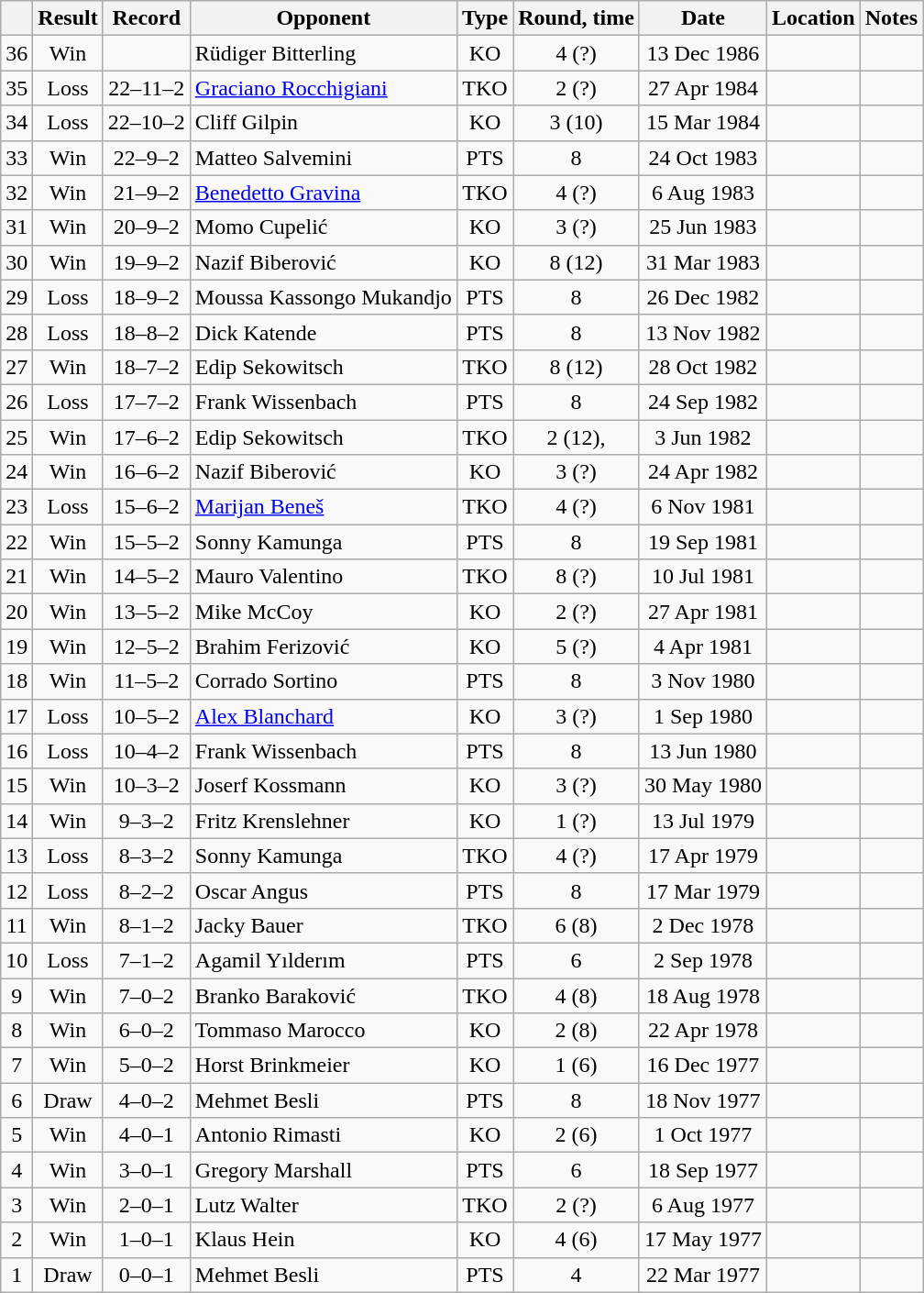<table class="wikitable" style="text-align:center">
<tr>
<th></th>
<th>Result</th>
<th>Record</th>
<th>Opponent</th>
<th>Type</th>
<th>Round, time</th>
<th>Date</th>
<th>Location</th>
<th>Notes</th>
</tr>
<tr>
<td>36</td>
<td>Win</td>
<td></td>
<td style="text-align:left;"> Rüdiger Bitterling</td>
<td>KO</td>
<td>4 (?)</td>
<td>13 Dec 1986</td>
<td style="text-align:left;"> </td>
<td></td>
</tr>
<tr>
<td>35</td>
<td>Loss</td>
<td>22–11–2</td>
<td style="text-align:left;"> <a href='#'>Graciano Rocchigiani</a></td>
<td>TKO</td>
<td>2 (?)</td>
<td>27 Apr 1984</td>
<td style="text-align:left;"> </td>
<td></td>
</tr>
<tr>
<td>34</td>
<td>Loss</td>
<td>22–10–2</td>
<td style="text-align:left;"> Cliff Gilpin</td>
<td>KO</td>
<td>3 (10)</td>
<td>15 Mar 1984</td>
<td style="text-align:left;"> </td>
<td></td>
</tr>
<tr>
<td>33</td>
<td>Win</td>
<td>22–9–2</td>
<td style="text-align:left;"> Matteo Salvemini</td>
<td>PTS</td>
<td>8</td>
<td>24 Oct 1983</td>
<td style="text-align:left;"> </td>
<td></td>
</tr>
<tr>
<td>32</td>
<td>Win</td>
<td>21–9–2</td>
<td style="text-align:left;"> <a href='#'>Benedetto Gravina</a></td>
<td>TKO</td>
<td>4 (?)</td>
<td>6 Aug 1983</td>
<td style="text-align:left;"> </td>
<td></td>
</tr>
<tr>
<td>31</td>
<td>Win</td>
<td>20–9–2</td>
<td style="text-align:left;"> Momo Cupelić</td>
<td>KO</td>
<td>3 (?)</td>
<td>25 Jun 1983</td>
<td style="text-align:left;"> </td>
<td></td>
</tr>
<tr>
<td>30</td>
<td>Win</td>
<td>19–9–2</td>
<td style="text-align:left;"> Nazif Biberović</td>
<td>KO</td>
<td>8 (12)</td>
<td>31 Mar 1983</td>
<td style="text-align:left;"> </td>
<td style="text-align:left;"></td>
</tr>
<tr>
<td>29</td>
<td>Loss</td>
<td>18–9–2</td>
<td style="text-align:left;"> Moussa Kassongo Mukandjo</td>
<td>PTS</td>
<td>8</td>
<td>26 Dec 1982</td>
<td style="text-align:left;"> </td>
<td></td>
</tr>
<tr>
<td>28</td>
<td>Loss</td>
<td>18–8–2</td>
<td style="text-align:left;"> Dick Katende</td>
<td>PTS</td>
<td>8</td>
<td>13 Nov 1982</td>
<td style="text-align:left;"> </td>
<td></td>
</tr>
<tr>
<td>27</td>
<td>Win</td>
<td>18–7–2</td>
<td style="text-align:left;"> Edip Sekowitsch</td>
<td>TKO</td>
<td>8 (12)</td>
<td>28 Oct 1982</td>
<td style="text-align:left;"> </td>
<td style="text-align:left;"></td>
</tr>
<tr>
<td>26</td>
<td>Loss</td>
<td>17–7–2</td>
<td style="text-align:left;"> Frank Wissenbach</td>
<td>PTS</td>
<td>8</td>
<td>24 Sep 1982</td>
<td style="text-align:left;"> </td>
<td></td>
</tr>
<tr>
<td>25</td>
<td>Win</td>
<td>17–6–2</td>
<td style="text-align:left;"> Edip Sekowitsch</td>
<td>TKO</td>
<td>2 (12), </td>
<td>3 Jun 1982</td>
<td style="text-align:left;"> </td>
<td style="text-align:left;"></td>
</tr>
<tr>
<td>24</td>
<td>Win</td>
<td>16–6–2</td>
<td style="text-align:left;"> Nazif Biberović</td>
<td>KO</td>
<td>3 (?)</td>
<td>24 Apr 1982</td>
<td style="text-align:left;"> </td>
<td></td>
</tr>
<tr>
<td>23</td>
<td>Loss</td>
<td>15–6–2</td>
<td style="text-align:left;"> <a href='#'>Marijan Beneš</a></td>
<td>TKO</td>
<td>4 (?)</td>
<td>6 Nov 1981</td>
<td style="text-align:left;"> </td>
<td></td>
</tr>
<tr>
<td>22</td>
<td>Win</td>
<td>15–5–2</td>
<td style="text-align:left;"> Sonny Kamunga</td>
<td>PTS</td>
<td>8</td>
<td>19 Sep 1981</td>
<td style="text-align:left;"> </td>
<td></td>
</tr>
<tr>
<td>21</td>
<td>Win</td>
<td>14–5–2</td>
<td style="text-align:left;"> Mauro Valentino</td>
<td>TKO</td>
<td>8 (?)</td>
<td>10 Jul 1981</td>
<td style="text-align:left;"> </td>
<td></td>
</tr>
<tr>
<td>20</td>
<td>Win</td>
<td>13–5–2</td>
<td style="text-align:left;"> Mike McCoy</td>
<td>KO</td>
<td>2 (?)</td>
<td>27 Apr 1981</td>
<td style="text-align:left;"> </td>
<td></td>
</tr>
<tr>
<td>19</td>
<td>Win</td>
<td>12–5–2</td>
<td style="text-align:left;"> Brahim Ferizović</td>
<td>KO</td>
<td>5 (?)</td>
<td>4 Apr 1981</td>
<td style="text-align:left;"> </td>
<td></td>
</tr>
<tr>
<td>18</td>
<td>Win</td>
<td>11–5–2</td>
<td style="text-align:left;"> Corrado Sortino</td>
<td>PTS</td>
<td>8</td>
<td>3 Nov 1980</td>
<td style="text-align:left;"> </td>
<td></td>
</tr>
<tr>
<td>17</td>
<td>Loss</td>
<td>10–5–2</td>
<td style="text-align:left;"> <a href='#'>Alex Blanchard</a></td>
<td>KO</td>
<td>3 (?)</td>
<td>1 Sep 1980</td>
<td style="text-align:left;"> </td>
<td></td>
</tr>
<tr>
<td>16</td>
<td>Loss</td>
<td>10–4–2</td>
<td style="text-align:left;"> Frank Wissenbach</td>
<td>PTS</td>
<td>8</td>
<td>13 Jun 1980</td>
<td style="text-align:left;"> </td>
<td></td>
</tr>
<tr>
<td>15</td>
<td>Win</td>
<td>10–3–2</td>
<td style="text-align:left;"> Joserf Kossmann</td>
<td>KO</td>
<td>3 (?)</td>
<td>30 May 1980</td>
<td style="text-align:left;"> </td>
<td></td>
</tr>
<tr>
<td>14</td>
<td>Win</td>
<td>9–3–2</td>
<td style="text-align:left;"> Fritz Krenslehner</td>
<td>KO</td>
<td>1 (?)</td>
<td>13 Jul 1979</td>
<td style="text-align:left;"> </td>
<td></td>
</tr>
<tr>
<td>13</td>
<td>Loss</td>
<td>8–3–2</td>
<td style="text-align:left;"> Sonny Kamunga</td>
<td>TKO</td>
<td>4 (?)</td>
<td>17 Apr 1979</td>
<td style="text-align:left;"> </td>
<td></td>
</tr>
<tr>
<td>12</td>
<td>Loss</td>
<td>8–2–2</td>
<td style="text-align:left;"> Oscar Angus</td>
<td>PTS</td>
<td>8</td>
<td>17 Mar 1979</td>
<td style="text-align:left;"> </td>
<td></td>
</tr>
<tr>
<td>11</td>
<td>Win</td>
<td>8–1–2</td>
<td style="text-align:left;"> Jacky Bauer</td>
<td>TKO</td>
<td>6 (8)</td>
<td>2 Dec 1978</td>
<td style="text-align:left;"> </td>
<td></td>
</tr>
<tr>
<td>10</td>
<td>Loss</td>
<td>7–1–2</td>
<td style="text-align:left;"> Agamil Yılderım</td>
<td>PTS</td>
<td>6</td>
<td>2 Sep 1978</td>
<td style="text-align:left;"> </td>
<td></td>
</tr>
<tr>
<td>9</td>
<td>Win</td>
<td>7–0–2</td>
<td style="text-align:left;"> Branko Baraković</td>
<td>TKO</td>
<td>4 (8)</td>
<td>18 Aug 1978</td>
<td style="text-align:left;"> </td>
<td></td>
</tr>
<tr>
<td>8</td>
<td>Win</td>
<td>6–0–2</td>
<td style="text-align:left;"> Tommaso Marocco</td>
<td>KO</td>
<td>2 (8)</td>
<td>22 Apr 1978</td>
<td style="text-align:left;"> </td>
<td></td>
</tr>
<tr>
<td>7</td>
<td>Win</td>
<td>5–0–2</td>
<td style="text-align:left;"> Horst Brinkmeier</td>
<td>KO</td>
<td>1 (6)</td>
<td>16 Dec 1977</td>
<td style="text-align:left;"> </td>
<td></td>
</tr>
<tr>
<td>6</td>
<td>Draw</td>
<td>4–0–2</td>
<td style="text-align:left;"> Mehmet Besli</td>
<td>PTS</td>
<td>8</td>
<td>18 Nov 1977</td>
<td style="text-align:left;"> </td>
<td></td>
</tr>
<tr>
<td>5</td>
<td>Win</td>
<td>4–0–1</td>
<td style="text-align:left;"> Antonio Rimasti</td>
<td>KO</td>
<td>2 (6)</td>
<td>1 Oct 1977</td>
<td style="text-align:left;"> </td>
<td></td>
</tr>
<tr>
<td>4</td>
<td>Win</td>
<td>3–0–1</td>
<td style="text-align:left;"> Gregory Marshall</td>
<td>PTS</td>
<td>6</td>
<td>18 Sep 1977</td>
<td style="text-align:left;"> </td>
<td></td>
</tr>
<tr>
<td>3</td>
<td>Win</td>
<td>2–0–1</td>
<td style="text-align:left;"> Lutz Walter</td>
<td>TKO</td>
<td>2 (?)</td>
<td>6 Aug 1977</td>
<td style="text-align:left;"> </td>
<td></td>
</tr>
<tr>
<td>2</td>
<td>Win</td>
<td>1–0–1</td>
<td style="text-align:left;"> Klaus Hein</td>
<td>KO</td>
<td>4 (6)</td>
<td>17 May 1977</td>
<td style="text-align:left;"> </td>
<td></td>
</tr>
<tr>
<td>1</td>
<td>Draw</td>
<td>0–0–1</td>
<td style="text-align:left;"> Mehmet Besli</td>
<td>PTS</td>
<td>4</td>
<td>22 Mar 1977</td>
<td style="text-align:left;"> </td>
<td></td>
</tr>
</table>
